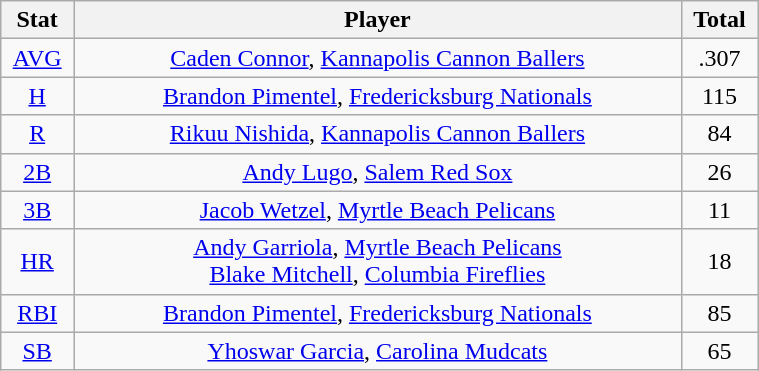<table class="wikitable" width="40%" style="text-align:center;">
<tr>
<th width="5%">Stat</th>
<th width="60%">Player</th>
<th width="5%">Total</th>
</tr>
<tr>
<td><a href='#'>AVG</a></td>
<td><a href='#'>Caden Connor</a>, <a href='#'>Kannapolis Cannon Ballers</a></td>
<td>.307</td>
</tr>
<tr>
<td><a href='#'>H</a></td>
<td><a href='#'>Brandon Pimentel</a>, <a href='#'>Fredericksburg Nationals</a></td>
<td>115</td>
</tr>
<tr>
<td><a href='#'>R</a></td>
<td><a href='#'>Rikuu Nishida</a>, <a href='#'>Kannapolis Cannon Ballers</a></td>
<td>84</td>
</tr>
<tr>
<td><a href='#'>2B</a></td>
<td><a href='#'>Andy Lugo</a>, <a href='#'>Salem Red Sox</a></td>
<td>26</td>
</tr>
<tr>
<td><a href='#'>3B</a></td>
<td><a href='#'>Jacob Wetzel</a>, <a href='#'>Myrtle Beach Pelicans</a></td>
<td>11</td>
</tr>
<tr>
<td><a href='#'>HR</a></td>
<td><a href='#'>Andy Garriola</a>, <a href='#'>Myrtle Beach Pelicans</a> <br> <a href='#'>Blake Mitchell</a>, <a href='#'>Columbia Fireflies</a></td>
<td>18</td>
</tr>
<tr>
<td><a href='#'>RBI</a></td>
<td><a href='#'>Brandon Pimentel</a>, <a href='#'>Fredericksburg Nationals</a></td>
<td>85</td>
</tr>
<tr>
<td><a href='#'>SB</a></td>
<td><a href='#'>Yhoswar Garcia</a>, <a href='#'>Carolina Mudcats</a></td>
<td>65</td>
</tr>
</table>
